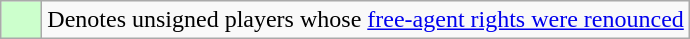<table class="wikitable">
<tr>
<td style="width:20px; background:#cfc;"></td>
<td>Denotes unsigned players whose <a href='#'>free-agent rights were renounced</a></td>
</tr>
</table>
